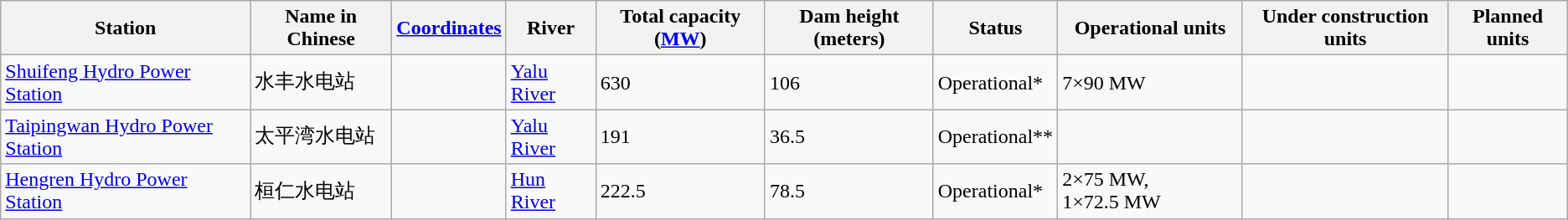<table class="wikitable sortable">
<tr>
<th>Station</th>
<th>Name in Chinese</th>
<th><a href='#'>Coordinates</a></th>
<th>River</th>
<th>Total capacity (<a href='#'>MW</a>)</th>
<th>Dam height (meters)</th>
<th>Status</th>
<th>Operational units</th>
<th>Under construction units</th>
<th>Planned units</th>
</tr>
<tr>
<td><a href='#'>Shuifeng Hydro Power Station</a></td>
<td>水丰水电站</td>
<td></td>
<td><a href='#'>Yalu River</a></td>
<td>630</td>
<td>106</td>
<td>Operational*</td>
<td>7×90 MW</td>
<td></td>
<td></td>
</tr>
<tr>
<td><a href='#'>Taipingwan Hydro Power Station</a></td>
<td>太平湾水电站</td>
<td></td>
<td><a href='#'>Yalu River</a></td>
<td>191</td>
<td>36.5</td>
<td>Operational**</td>
<td></td>
<td></td>
<td></td>
</tr>
<tr>
<td><a href='#'>Hengren Hydro Power Station</a></td>
<td>桓仁水电站</td>
<td></td>
<td><a href='#'>Hun River</a></td>
<td>222.5</td>
<td>78.5</td>
<td>Operational*</td>
<td>2×75 MW, 1×72.5 MW</td>
<td></td>
<td></td>
</tr>
</table>
